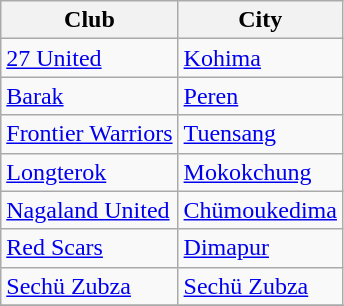<table class="wikitable">
<tr>
<th>Club</th>
<th>City</th>
</tr>
<tr>
<td><a href='#'>27 United</a></td>
<td><a href='#'>Kohima</a></td>
</tr>
<tr>
<td><a href='#'>Barak</a></td>
<td><a href='#'>Peren</a></td>
</tr>
<tr>
<td><a href='#'>Frontier Warriors</a></td>
<td><a href='#'>Tuensang</a></td>
</tr>
<tr>
<td><a href='#'>Longterok</a></td>
<td><a href='#'>Mokokchung</a></td>
</tr>
<tr>
<td><a href='#'>Nagaland United</a></td>
<td><a href='#'>Chümoukedima</a></td>
</tr>
<tr>
<td><a href='#'>Red Scars</a></td>
<td><a href='#'>Dimapur</a></td>
</tr>
<tr>
<td><a href='#'>Sechü Zubza</a></td>
<td><a href='#'>Sechü Zubza</a></td>
</tr>
<tr>
</tr>
</table>
